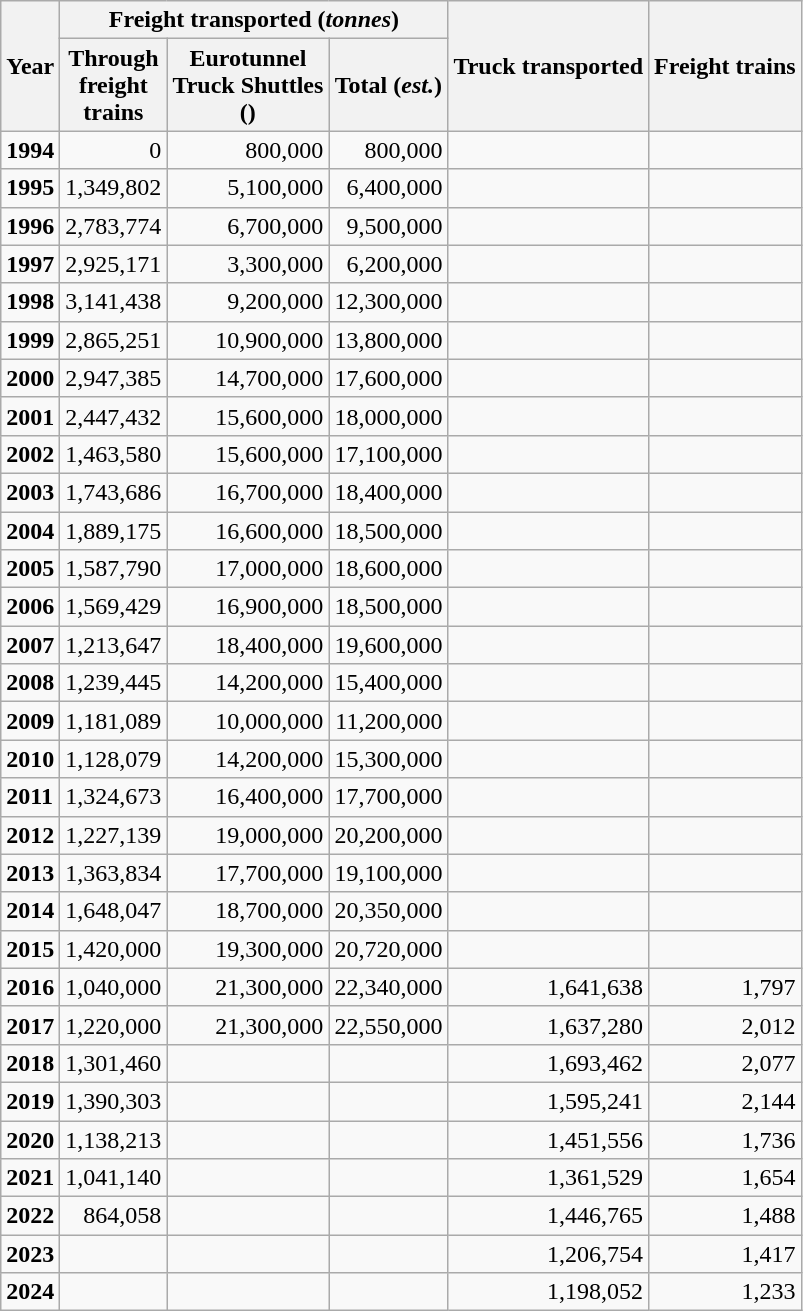<table class="wikitable" style="text-align:right">
<tr>
<th rowspan="2">Year</th>
<th colspan="3">Freight transported (<em>tonnes</em>)</th>
<th rowspan="2">Truck transported</th>
<th rowspan="2">Freight trains</th>
</tr>
<tr>
<th>Through<br>freight<br>trains</th>
<th>Eurotunnel<br>Truck Shuttles<br> (<em></em>)<br></th>
<th>Total (<em>est.</em>)</th>
</tr>
<tr>
<td align=left><strong>1994</strong></td>
<td>0</td>
<td>800,000</td>
<td>800,000</td>
<td></td>
<td></td>
</tr>
<tr>
<td align=left><strong>1995</strong></td>
<td>1,349,802</td>
<td>5,100,000</td>
<td>6,400,000</td>
<td></td>
<td></td>
</tr>
<tr>
<td align=left><strong>1996</strong></td>
<td>2,783,774</td>
<td>6,700,000</td>
<td>9,500,000</td>
<td></td>
<td></td>
</tr>
<tr>
<td align=left><strong>1997</strong></td>
<td>2,925,171</td>
<td>3,300,000</td>
<td>6,200,000</td>
<td></td>
<td></td>
</tr>
<tr>
<td align=left><strong>1998</strong></td>
<td>3,141,438</td>
<td>9,200,000</td>
<td>12,300,000</td>
<td></td>
<td></td>
</tr>
<tr>
<td align=left><strong>1999</strong></td>
<td>2,865,251</td>
<td>10,900,000</td>
<td>13,800,000</td>
<td></td>
<td></td>
</tr>
<tr>
<td align=left><strong>2000</strong></td>
<td>2,947,385</td>
<td>14,700,000</td>
<td>17,600,000</td>
<td></td>
<td></td>
</tr>
<tr>
<td align=left><strong>2001</strong></td>
<td>2,447,432</td>
<td>15,600,000</td>
<td>18,000,000</td>
<td></td>
<td></td>
</tr>
<tr>
<td align=left><strong>2002</strong></td>
<td>1,463,580</td>
<td>15,600,000</td>
<td>17,100,000</td>
<td></td>
<td></td>
</tr>
<tr>
<td align=left><strong>2003</strong></td>
<td>1,743,686</td>
<td>16,700,000</td>
<td>18,400,000</td>
<td></td>
<td></td>
</tr>
<tr>
<td align=left><strong>2004</strong></td>
<td>1,889,175</td>
<td>16,600,000</td>
<td>18,500,000</td>
<td></td>
<td></td>
</tr>
<tr>
<td align=left><strong>2005</strong></td>
<td>1,587,790</td>
<td>17,000,000</td>
<td>18,600,000</td>
<td></td>
<td></td>
</tr>
<tr>
<td align=left><strong>2006</strong></td>
<td>1,569,429</td>
<td>16,900,000</td>
<td>18,500,000</td>
<td></td>
<td></td>
</tr>
<tr>
<td align=left><strong>2007</strong></td>
<td>1,213,647</td>
<td>18,400,000</td>
<td>19,600,000</td>
<td></td>
<td></td>
</tr>
<tr>
<td align=left><strong>2008</strong></td>
<td>1,239,445</td>
<td>14,200,000</td>
<td>15,400,000</td>
<td></td>
<td></td>
</tr>
<tr>
<td align=left><strong>2009</strong></td>
<td>1,181,089</td>
<td>10,000,000</td>
<td>11,200,000</td>
<td></td>
<td></td>
</tr>
<tr>
<td align=left><strong>2010</strong></td>
<td>1,128,079</td>
<td>14,200,000</td>
<td>15,300,000</td>
<td></td>
<td></td>
</tr>
<tr>
<td align=left><strong>2011</strong></td>
<td>1,324,673</td>
<td>16,400,000</td>
<td>17,700,000</td>
<td></td>
<td></td>
</tr>
<tr>
<td align=left><strong>2012</strong></td>
<td>1,227,139</td>
<td>19,000,000</td>
<td>20,200,000</td>
<td></td>
<td></td>
</tr>
<tr>
<td align=left><strong>2013</strong></td>
<td>1,363,834</td>
<td>17,700,000</td>
<td>19,100,000</td>
<td></td>
<td></td>
</tr>
<tr>
<td align=left><strong>2014</strong></td>
<td>1,648,047</td>
<td>18,700,000</td>
<td>20,350,000</td>
<td></td>
<td></td>
</tr>
<tr>
<td align=left><strong>2015</strong></td>
<td>1,420,000</td>
<td>19,300,000</td>
<td>20,720,000</td>
<td></td>
<td></td>
</tr>
<tr>
<td align=left><strong>2016</strong></td>
<td>1,040,000</td>
<td>21,300,000</td>
<td>22,340,000</td>
<td>1,641,638</td>
<td>1,797</td>
</tr>
<tr>
<td align=left><strong>2017</strong></td>
<td>1,220,000</td>
<td>21,300,000</td>
<td>22,550,000</td>
<td>1,637,280</td>
<td>2,012</td>
</tr>
<tr>
<td align=left><strong>2018</strong></td>
<td>1,301,460</td>
<td></td>
<td></td>
<td>1,693,462</td>
<td>2,077</td>
</tr>
<tr>
<td align=left><strong>2019</strong></td>
<td>1,390,303</td>
<td></td>
<td></td>
<td>1,595,241</td>
<td>2,144</td>
</tr>
<tr>
<td align=left><strong>2020</strong></td>
<td>1,138,213</td>
<td></td>
<td></td>
<td>1,451,556</td>
<td>1,736</td>
</tr>
<tr>
<td align=left><strong>2021</strong></td>
<td>1,041,140</td>
<td></td>
<td></td>
<td>1,361,529</td>
<td>1,654</td>
</tr>
<tr>
<td align=left><strong>2022</strong></td>
<td>864,058</td>
<td></td>
<td></td>
<td>1,446,765</td>
<td>1,488</td>
</tr>
<tr>
<td><strong>2023</strong></td>
<td></td>
<td></td>
<td></td>
<td>1,206,754</td>
<td>1,417</td>
</tr>
<tr>
<td><strong>2024</strong></td>
<td></td>
<td></td>
<td></td>
<td>1,198,052</td>
<td>1,233</td>
</tr>
</table>
